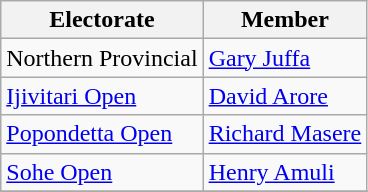<table class="wikitable">
<tr>
<th><strong>Electorate</strong></th>
<th><strong>Member</strong></th>
</tr>
<tr>
<td>Northern Provincial</td>
<td><a href='#'>Gary Juffa</a></td>
</tr>
<tr>
<td><a href='#'>Ijivitari Open</a></td>
<td><a href='#'>David Arore</a></td>
</tr>
<tr>
<td><a href='#'>Popondetta Open</a></td>
<td><a href='#'>Richard Masere</a></td>
</tr>
<tr>
<td><a href='#'>Sohe Open</a></td>
<td><a href='#'>Henry Amuli</a></td>
</tr>
<tr>
</tr>
</table>
